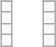<table>
<tr valign=top>
<td><br><table class="wikitable">
<tr>
</tr>
<tr>
<td align=center></td>
</tr>
<tr>
<td align=center></td>
</tr>
<tr>
<td align=center></td>
</tr>
<tr>
<td align=center></td>
</tr>
</table>
</td>
<td><br><table class="wikitable">
<tr>
</tr>
<tr>
<td align=center></td>
</tr>
<tr>
<td align=center></td>
</tr>
<tr>
<td align=center></td>
</tr>
<tr>
<td align=center></td>
</tr>
</table>
</td>
</tr>
</table>
